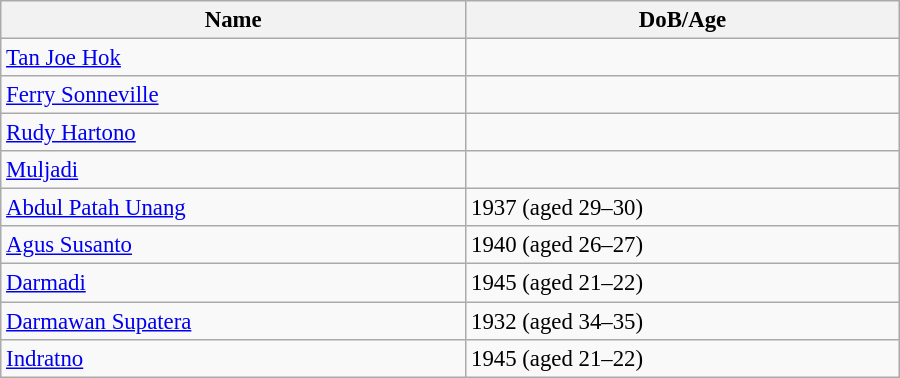<table class="wikitable" style="width:600px; font-size:95%;">
<tr>
<th align="left">Name</th>
<th align="left">DoB/Age</th>
</tr>
<tr>
<td align="left"><a href='#'>Tan Joe Hok</a></td>
<td align="left"></td>
</tr>
<tr>
<td align="left"><a href='#'>Ferry Sonneville</a></td>
<td align="left"></td>
</tr>
<tr>
<td align="left"><a href='#'>Rudy Hartono</a></td>
<td align="left"></td>
</tr>
<tr>
<td align="left"><a href='#'>Muljadi</a></td>
<td align="left"></td>
</tr>
<tr>
<td align="left"><a href='#'>Abdul Patah Unang</a></td>
<td align="left">1937 (aged 29–30)</td>
</tr>
<tr>
<td align="left"><a href='#'>Agus Susanto</a></td>
<td align="left">1940 (aged 26–27)</td>
</tr>
<tr>
<td align="left"><a href='#'>Darmadi</a></td>
<td align="left">1945 (aged 21–22)</td>
</tr>
<tr>
<td align="left"><a href='#'>Darmawan Supatera</a></td>
<td align="left">1932 (aged 34–35)</td>
</tr>
<tr>
<td align="left"><a href='#'>Indratno</a></td>
<td align="left">1945 (aged 21–22)</td>
</tr>
</table>
